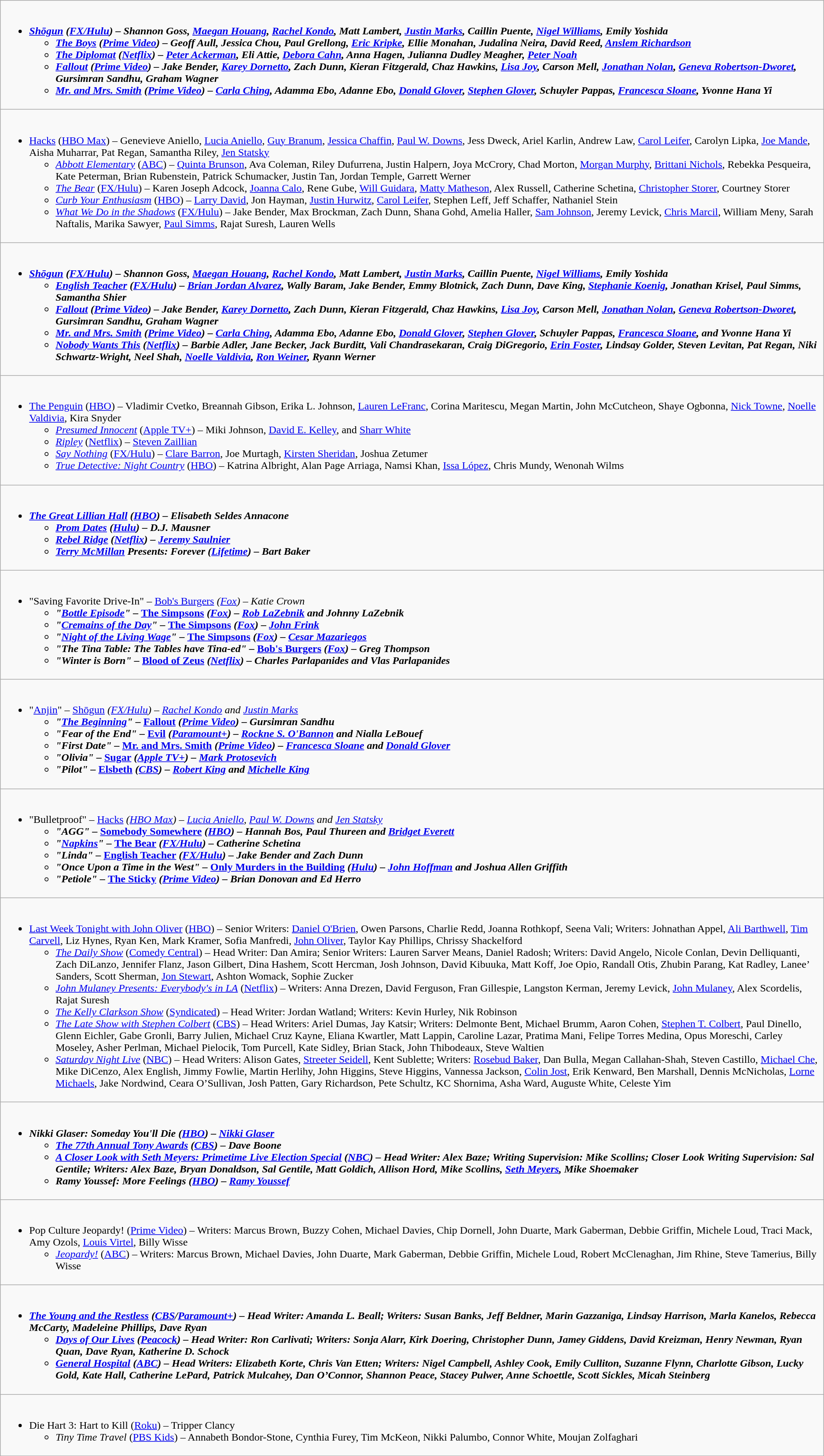<table class="wikitable">
<tr>
<td style="vertical-align:top;"><br><ul><li><strong><em><a href='#'>Shōgun</a><em> (<a href='#'>FX/Hulu</a>) – Shannon Goss, <a href='#'>Maegan Houang</a>, <a href='#'>Rachel Kondo</a>, Matt Lambert, <a href='#'>Justin Marks</a>, Caillin Puente, <a href='#'>Nigel Williams</a>, Emily Yoshida<strong><ul><li></em><a href='#'>The Boys</a><em> (<a href='#'>Prime Video</a>) – Geoff Aull, Jessica Chou, Paul Grellong, <a href='#'>Eric Kripke</a>, Ellie Monahan, Judalina Neira, David Reed, <a href='#'>Anslem Richardson</a></li><li></em><a href='#'>The Diplomat</a><em> (<a href='#'>Netflix</a>) – <a href='#'>Peter Ackerman</a>, Eli Attie, <a href='#'>Debora Cahn</a>, Anna Hagen, Julianna Dudley Meagher, <a href='#'>Peter Noah</a></li><li></em><a href='#'>Fallout</a><em> (<a href='#'>Prime Video</a>) – Jake Bender, <a href='#'>Karey Dornetto</a>, Zach Dunn, Kieran Fitzgerald, Chaz Hawkins, <a href='#'>Lisa Joy</a>, Carson Mell, <a href='#'>Jonathan Nolan</a>, <a href='#'>Geneva Robertson-Dworet</a>, Gursimran Sandhu, Graham Wagner</li><li></em><a href='#'>Mr. and Mrs. Smith</a><em> (<a href='#'>Prime Video</a>) – <a href='#'>Carla Ching</a>, Adamma Ebo, Adanne Ebo, <a href='#'>Donald Glover</a>, <a href='#'>Stephen Glover</a>, Schuyler Pappas, <a href='#'>Francesca Sloane</a>, Yvonne Hana Yi</li></ul></li></ul></td>
</tr>
<tr>
<td style="vertical-align:top;"><br><ul><li></em></strong><a href='#'>Hacks</a></em> (<a href='#'>HBO Max</a>) – Genevieve Aniello, <a href='#'>Lucia Aniello</a>, <a href='#'>Guy Branum</a>, <a href='#'>Jessica Chaffin</a>, <a href='#'>Paul W. Downs</a>, Jess Dweck, Ariel Karlin, Andrew Law, <a href='#'>Carol Leifer</a>, Carolyn Lipka, <a href='#'>Joe Mande</a>, Aisha Muharrar, Pat Regan, Samantha Riley, <a href='#'>Jen Statsky</a></strong><ul><li><em><a href='#'>Abbott Elementary</a></em> (<a href='#'>ABC</a>) – <a href='#'>Quinta Brunson</a>, Ava Coleman, Riley Dufurrena, Justin Halpern, Joya McCrory, Chad Morton, <a href='#'>Morgan Murphy</a>, <a href='#'>Brittani Nichols</a>, Rebekka Pesqueira, Kate Peterman, Brian Rubenstein, Patrick Schumacker, Justin Tan, Jordan Temple, Garrett Werner</li><li><em><a href='#'>The Bear</a></em> (<a href='#'>FX/Hulu</a>) – Karen Joseph Adcock, <a href='#'>Joanna Calo</a>, Rene Gube, <a href='#'>Will Guidara</a>, <a href='#'>Matty Matheson</a>, Alex Russell, Catherine Schetina, <a href='#'>Christopher Storer</a>, Courtney Storer</li><li><em><a href='#'>Curb Your Enthusiasm</a></em> (<a href='#'>HBO</a>) – <a href='#'>Larry David</a>, Jon Hayman, <a href='#'>Justin Hurwitz</a>, <a href='#'>Carol Leifer</a>, Stephen Leff, Jeff Schaffer, Nathaniel Stein</li><li><em><a href='#'>What We Do in the Shadows</a></em> (<a href='#'>FX/Hulu</a>) – Jake Bender, Max Brockman, Zach Dunn, Shana Gohd, Amelia Haller, <a href='#'>Sam Johnson</a>, Jeremy Levick, <a href='#'>Chris Marcil</a>, William Meny, Sarah Naftalis, Marika Sawyer, <a href='#'>Paul Simms</a>, Rajat Suresh, Lauren Wells</li></ul></li></ul></td>
</tr>
<tr>
<td style="vertical-align:top;"><br><ul><li><strong><em><a href='#'>Shōgun</a><em> (<a href='#'>FX/Hulu</a>) – Shannon Goss, <a href='#'>Maegan Houang</a>, <a href='#'>Rachel Kondo</a>, Matt Lambert, <a href='#'>Justin Marks</a>, Caillin Puente, <a href='#'>Nigel Williams</a>, Emily Yoshida<strong><ul><li></em><a href='#'>English Teacher</a><em> (<a href='#'>FX/Hulu</a>) – <a href='#'>Brian Jordan Alvarez</a>, Wally Baram, Jake Bender, Emmy Blotnick, Zach Dunn, Dave King, <a href='#'>Stephanie Koenig</a>, Jonathan Krisel, Paul Simms, Samantha Shier</li><li></em><a href='#'>Fallout</a><em> (<a href='#'>Prime Video</a>) – Jake Bender, <a href='#'>Karey Dornetto</a>, Zach Dunn, Kieran Fitzgerald, Chaz Hawkins, <a href='#'>Lisa Joy</a>, Carson Mell, <a href='#'>Jonathan Nolan</a>, <a href='#'>Geneva Robertson-Dworet</a>, Gursimran Sandhu, Graham Wagner</li><li></em><a href='#'>Mr. and Mrs. Smith</a><em> (<a href='#'>Prime Video</a>) – <a href='#'>Carla Ching</a>, Adamma Ebo, Adanne Ebo, <a href='#'>Donald Glover</a>, <a href='#'>Stephen Glover</a>, Schuyler Pappas, <a href='#'>Francesca Sloane</a>, and Yvonne Hana Yi</li><li></em><a href='#'>Nobody Wants This</a><em> (<a href='#'>Netflix</a>) – Barbie Adler, Jane Becker, Jack Burditt, Vali Chandrasekaran, Craig DiGregorio, <a href='#'>Erin Foster</a>, Lindsay Golder, Steven Levitan, Pat Regan, Niki Schwartz-Wright, Neel Shah, <a href='#'>Noelle Valdivia</a>, <a href='#'>Ron Weiner</a>, Ryann Werner</li></ul></li></ul></td>
</tr>
<tr>
<td style="vertical-align:top;"><br><ul><li></em></strong><a href='#'>The Penguin</a></em> (<a href='#'>HBO</a>) – Vladimir Cvetko, Breannah Gibson, Erika L. Johnson, <a href='#'>Lauren LeFranc</a>, Corina Maritescu, Megan Martin, John McCutcheon, Shaye Ogbonna, <a href='#'>Nick Towne</a>, <a href='#'>Noelle Valdivia</a>, Kira Snyder</strong><ul><li><em><a href='#'>Presumed Innocent</a></em> (<a href='#'>Apple TV+</a>) – Miki Johnson, <a href='#'>David E. Kelley</a>, and <a href='#'>Sharr White</a></li><li><em><a href='#'>Ripley</a></em> (<a href='#'>Netflix</a>) – <a href='#'>Steven Zaillian</a></li><li><em><a href='#'>Say Nothing</a></em> (<a href='#'>FX/Hulu</a>) – <a href='#'>Clare Barron</a>, Joe Murtagh, <a href='#'>Kirsten Sheridan</a>, Joshua Zetumer</li><li><em><a href='#'>True Detective: Night Country</a></em> (<a href='#'>HBO</a>) – Katrina Albright, Alan Page Arriaga, Namsi Khan, <a href='#'>Issa López</a>, Chris Mundy, Wenonah Wilms</li></ul></li></ul></td>
</tr>
<tr>
<td style="vertical-align:top;"><br><ul><li><strong><em><a href='#'>The Great Lillian Hall</a><em> (<a href='#'>HBO</a>) – Elisabeth Seldes Annacone<strong><ul><li></em><a href='#'>Prom Dates</a><em> (<a href='#'>Hulu</a>) – D.J. Mausner</li><li></em><a href='#'>Rebel Ridge</a><em> (<a href='#'>Netflix</a>) – <a href='#'>Jeremy Saulnier</a></li><li></em><a href='#'>Terry McMillan</a> Presents: Forever<em> (<a href='#'>Lifetime</a>) – Bart Baker</li></ul></li></ul></td>
</tr>
<tr>
<td style="vertical-align:top;"><br><ul><li></strong>"Saving Favorite Drive-In" – </em><a href='#'>Bob's Burgers</a><em> (<a href='#'>Fox</a>) –  Katie Crown<strong><ul><li>"<a href='#'>Bottle Episode</a>"  – </em><a href='#'>The Simpsons</a><em> (<a href='#'>Fox</a>) –  <a href='#'>Rob LaZebnik</a> and Johnny LaZebnik</li><li>"<a href='#'>Cremains of the Day</a>"  – </em><a href='#'>The Simpsons</a><em> (<a href='#'>Fox</a>) – <a href='#'>John Frink</a></li><li>"<a href='#'>Night of the Living Wage</a>" – </em><a href='#'>The Simpsons</a><em> (<a href='#'>Fox</a>) – <a href='#'>Cesar Mazariegos</a></li><li>"The Tina Table: The Tables have Tina-ed" – </em><a href='#'>Bob's Burgers</a><em> (<a href='#'>Fox</a>) – Greg Thompson</li><li>"Winter is Born" – </em><a href='#'>Blood of Zeus</a><em> (<a href='#'>Netflix</a>) – Charles Parlapanides and Vlas Parlapanides</li></ul></li></ul></td>
</tr>
<tr>
<td style="vertical-align:top;"><br><ul><li></strong>"<a href='#'>Anjin</a>" – </em><a href='#'>Shōgun</a><em> (<a href='#'>FX/Hulu</a>) – <a href='#'>Rachel Kondo</a> and <a href='#'>Justin Marks</a><strong><ul><li>"<a href='#'>The Beginning</a>" – </em><a href='#'>Fallout</a><em> (<a href='#'>Prime Video</a>) – Gursimran Sandhu</li><li>"Fear of the End" – </em><a href='#'>Evil</a><em> (<a href='#'>Paramount+</a>) – <a href='#'>Rockne S. O'Bannon</a> and Nialla LeBouef</li><li>"First Date" – </em><a href='#'>Mr. and Mrs. Smith</a><em> (<a href='#'>Prime Video</a>) – <a href='#'>Francesca Sloane</a> and <a href='#'>Donald Glover</a></li><li>"Olivia" – </em><a href='#'>Sugar</a><em> (<a href='#'>Apple TV+</a>) – <a href='#'>Mark Protosevich</a></li><li>"Pilot" – </em><a href='#'>Elsbeth</a><em> (<a href='#'>CBS</a>) – <a href='#'>Robert King</a> and <a href='#'>Michelle King</a></li></ul></li></ul></td>
</tr>
<tr>
<td style="vertical-align:top;"><br><ul><li></strong>"Bulletproof" – </em><a href='#'>Hacks</a><em> (<a href='#'>HBO Max</a>) – <a href='#'>Lucia Aniello</a>, <a href='#'>Paul W. Downs</a> and <a href='#'>Jen Statsky</a><strong><ul><li>"AGG" – </em><a href='#'>Somebody Somewhere</a><em> (<a href='#'>HBO</a>) – Hannah Bos, Paul Thureen and <a href='#'>Bridget Everett</a></li><li>"<a href='#'>Napkins</a>" – </em><a href='#'>The Bear</a><em> (<a href='#'>FX/Hulu</a>) – Catherine Schetina</li><li>"Linda" – </em><a href='#'>English Teacher</a><em> (<a href='#'>FX/Hulu</a>) –  Jake Bender and Zach Dunn</li><li>"Once Upon a Time in the West" – </em><a href='#'>Only Murders in the Building</a><em> (<a href='#'>Hulu</a>) – <a href='#'>John Hoffman</a> and Joshua Allen Griffith</li><li>"Petiole" – </em><a href='#'>The Sticky</a><em> (<a href='#'>Prime Video</a>) – Brian Donovan and Ed Herro</li></ul></li></ul></td>
</tr>
<tr>
<td style="vertical-align:top;"><br><ul><li></em></strong><a href='#'>Last Week Tonight with John Oliver</a></em> (<a href='#'>HBO</a>) – Senior Writers: <a href='#'>Daniel O'Brien</a>, Owen Parsons, Charlie Redd, Joanna Rothkopf, Seena Vali; Writers: Johnathan Appel, <a href='#'>Ali Barthwell</a>, <a href='#'>Tim Carvell</a>, Liz Hynes, Ryan Ken, Mark Kramer, Sofia Manfredi, <a href='#'>John Oliver</a>, Taylor Kay Phillips, Chrissy Shackelford</strong><ul><li><em><a href='#'>The Daily Show</a></em> (<a href='#'>Comedy Central</a>) – Head Writer: Dan Amira; Senior Writers: Lauren Sarver Means, Daniel Radosh; Writers: David Angelo, Nicole Conlan, Devin Delliquanti, Zach DiLanzo, Jennifer Flanz, Jason Gilbert, Dina Hashem, Scott Hercman, Josh Johnson, David Kibuuka, Matt Koff, Joe Opio, Randall Otis, Zhubin Parang, Kat Radley, Lanee’ Sanders, Scott Sherman, <a href='#'>Jon Stewart</a>, Ashton Womack, Sophie Zucker</li><li><em><a href='#'>John Mulaney Presents: Everybody's in LA</a></em> (<a href='#'>Netflix</a>) – Writers: Anna Drezen, David Ferguson, Fran Gillespie, Langston Kerman, Jeremy Levick, <a href='#'>John Mulaney</a>, Alex Scordelis, Rajat Suresh</li><li><em><a href='#'>The Kelly Clarkson Show</a></em> (<a href='#'>Syndicated</a>) – Head Writer: Jordan Watland; Writers: Kevin Hurley, Nik Robinson</li><li><em><a href='#'>The Late Show with Stephen Colbert</a></em> (<a href='#'>CBS</a>) –  Head Writers: Ariel Dumas, Jay Katsir; Writers: Delmonte Bent, Michael Brumm, Aaron Cohen, <a href='#'>Stephen T. Colbert</a>, Paul Dinello, Glenn Eichler, Gabe Gronli, Barry Julien, Michael Cruz Kayne, Eliana Kwartler, Matt Lappin, Caroline Lazar, Pratima Mani, Felipe Torres Medina, Opus Moreschi, Carley Moseley, Asher Perlman, Michael Pielocik, Tom Purcell, Kate Sidley, Brian Stack, John Thibodeaux, Steve Waltien</li><li><em><a href='#'>Saturday Night Live</a></em> (<a href='#'>NBC</a>) – Head Writers: Alison Gates, <a href='#'>Streeter Seidell</a>, Kent Sublette; Writers: <a href='#'>Rosebud Baker</a>, Dan Bulla, Megan Callahan-Shah, Steven Castillo, <a href='#'>Michael Che</a>, Mike DiCenzo, Alex English, Jimmy Fowlie, Martin Herlihy, John Higgins, Steve Higgins, Vannessa Jackson, <a href='#'>Colin Jost</a>, Erik Kenward, Ben Marshall, Dennis McNicholas, <a href='#'>Lorne Michaels</a>, Jake Nordwind, Ceara O’Sullivan, Josh Patten, Gary Richardson, Pete Schultz, KC Shornima, Asha Ward, Auguste White, Celeste Yim</li></ul></li></ul></td>
</tr>
<tr>
<td style="vertical-align:top;"><br><ul><li><strong><em>Nikki Glaser: Someday You'll Die<em> (<a href='#'>HBO</a>) – <a href='#'>Nikki Glaser</a><strong><ul><li></em><a href='#'>The 77th Annual Tony Awards</a><em> (<a href='#'>CBS</a>) – Dave Boone</li><li></em><a href='#'>A Closer Look with Seth Meyers: Primetime Live Election Special</a><em> (<a href='#'>NBC</a>) – Head Writer: Alex Baze; Writing Supervision: Mike Scollins; </em>Closer Look<em> Writing Supervision: Sal Gentile; Writers: Alex Baze, Bryan Donaldson, Sal Gentile, Matt Goldich, Allison Hord, Mike Scollins, <a href='#'>Seth Meyers</a>, Mike Shoemaker</li><li></em>Ramy Youssef: More Feelings<em> (<a href='#'>HBO</a>) – <a href='#'>Ramy Youssef</a></li></ul></li></ul></td>
</tr>
<tr>
<td style="vertical-align:top;"><br><ul><li></em></strong>Pop Culture Jeopardy!</em> (<a href='#'>Prime Video</a>) – Writers: Marcus Brown, Buzzy Cohen, Michael Davies, Chip Dornell, John Duarte, Mark Gaberman, Debbie Griffin, Michele Loud, Traci Mack, Amy Ozols, <a href='#'>Louis Virtel</a>, Billy Wisse</strong><ul><li><em><a href='#'>Jeopardy!</a></em> (<a href='#'>ABC</a>) – Writers: Marcus Brown, Michael Davies, John Duarte, Mark Gaberman, Debbie Griffin, Michele Loud, Robert McClenaghan, Jim Rhine, Steve Tamerius, Billy Wisse</li></ul></li></ul></td>
</tr>
<tr>
<td style="vertical-align:top;"><br><ul><li><strong><em><a href='#'>The Young and the Restless</a><em> (<a href='#'>CBS</a>/<a href='#'>Paramount+</a>) – Head Writer: Amanda L. Beall; Writers: Susan Banks, Jeff Beldner, Marin Gazzaniga, Lindsay Harrison, Marla Kanelos, Rebecca McCarty, Madeleine Phillips, Dave Ryan<strong><ul><li></em><a href='#'>Days of Our Lives</a><em> (<a href='#'>Peacock</a>) – Head Writer: Ron Carlivati; Writers: Sonja Alarr, Kirk Doering, Christopher Dunn, Jamey Giddens, David Kreizman, Henry Newman, Ryan Quan, Dave Ryan, Katherine D. Schock</li><li></em><a href='#'>General Hospital</a><em> (<a href='#'>ABC</a>) – Head Writers: Elizabeth Korte, Chris Van Etten; Writers: Nigel Campbell, Ashley Cook, Emily Culliton, Suzanne Flynn, Charlotte Gibson, Lucky Gold, Kate Hall, Catherine LePard, Patrick Mulcahey, Dan O’Connor, Shannon Peace, Stacey Pulwer, Anne Schoettle, Scott Sickles, Micah Steinberg</li></ul></li></ul></td>
</tr>
<tr>
<td style="vertical-align:top;"><br><ul><li></em></strong>Die Hart 3: Hart to Kill</em> (<a href='#'>Roku</a>) – Tripper Clancy</strong><ul><li><em>Tiny Time Travel</em> (<a href='#'>PBS Kids</a>) – Annabeth Bondor-Stone, Cynthia Furey, Tim McKeon, Nikki Palumbo, Connor White, Moujan Zolfaghari</li></ul></li></ul></td>
</tr>
</table>
